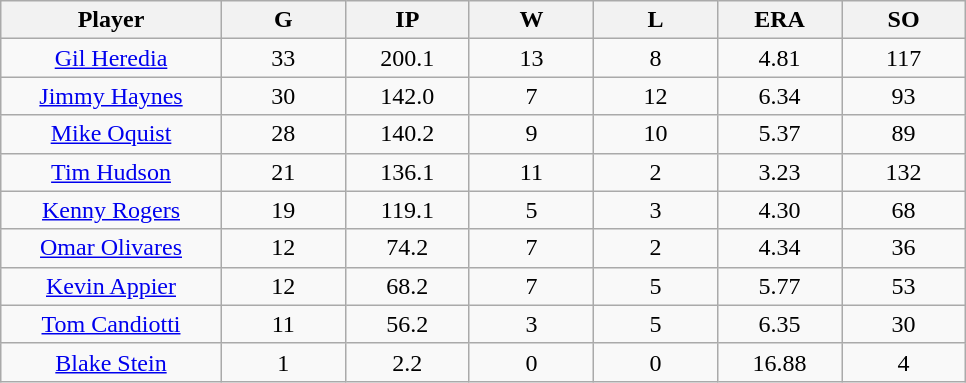<table class="wikitable sortable">
<tr>
<th bgcolor="#DDDDFF" width="16%">Player</th>
<th bgcolor="#DDDDFF" width="9%">G</th>
<th bgcolor="#DDDDFF" width="9%">IP</th>
<th bgcolor="#DDDDFF" width="9%">W</th>
<th bgcolor="#DDDDFF" width="9%">L</th>
<th bgcolor="#DDDDFF" width="9%">ERA</th>
<th bgcolor="#DDDDFF" width="9%">SO</th>
</tr>
<tr align=center>
<td><a href='#'>Gil Heredia</a></td>
<td>33</td>
<td>200.1</td>
<td>13</td>
<td>8</td>
<td>4.81</td>
<td>117</td>
</tr>
<tr align=center>
<td><a href='#'>Jimmy Haynes</a></td>
<td>30</td>
<td>142.0</td>
<td>7</td>
<td>12</td>
<td>6.34</td>
<td>93</td>
</tr>
<tr align=center>
<td><a href='#'>Mike Oquist</a></td>
<td>28</td>
<td>140.2</td>
<td>9</td>
<td>10</td>
<td>5.37</td>
<td>89</td>
</tr>
<tr align=center>
<td><a href='#'>Tim Hudson</a></td>
<td>21</td>
<td>136.1</td>
<td>11</td>
<td>2</td>
<td>3.23</td>
<td>132</td>
</tr>
<tr align=center>
<td><a href='#'>Kenny Rogers</a></td>
<td>19</td>
<td>119.1</td>
<td>5</td>
<td>3</td>
<td>4.30</td>
<td>68</td>
</tr>
<tr align=center>
<td><a href='#'>Omar Olivares</a></td>
<td>12</td>
<td>74.2</td>
<td>7</td>
<td>2</td>
<td>4.34</td>
<td>36</td>
</tr>
<tr align=center>
<td><a href='#'>Kevin Appier</a></td>
<td>12</td>
<td>68.2</td>
<td>7</td>
<td>5</td>
<td>5.77</td>
<td>53</td>
</tr>
<tr align=center>
<td><a href='#'>Tom Candiotti</a></td>
<td>11</td>
<td>56.2</td>
<td>3</td>
<td>5</td>
<td>6.35</td>
<td>30</td>
</tr>
<tr align=center>
<td><a href='#'>Blake Stein</a></td>
<td>1</td>
<td>2.2</td>
<td>0</td>
<td>0</td>
<td>16.88</td>
<td>4</td>
</tr>
</table>
